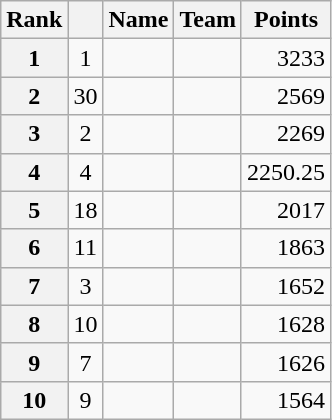<table class="wikitable">
<tr>
<th scope="col">Rank</th>
<th scope="col"></th>
<th scope="col">Name</th>
<th scope="col">Team</th>
<th scope="col">Points</th>
</tr>
<tr>
<th scope="row">1</th>
<td style="text-align:center;">1</td>
<td></td>
<td></td>
<td style="text-align:right;">3233</td>
</tr>
<tr>
<th scope="row">2</th>
<td style="text-align:center;">30</td>
<td></td>
<td></td>
<td style="text-align:right;">2569</td>
</tr>
<tr>
<th scope="row">3</th>
<td style="text-align:center;">2</td>
<td></td>
<td></td>
<td style="text-align:right;">2269</td>
</tr>
<tr>
<th scope="row">4</th>
<td style="text-align:center;">4</td>
<td></td>
<td></td>
<td style="text-align:right;">2250.25</td>
</tr>
<tr>
<th scope="row">5</th>
<td style="text-align:center;">18</td>
<td></td>
<td></td>
<td style="text-align:right;">2017</td>
</tr>
<tr>
<th scope="row">6</th>
<td style="text-align:center;">11</td>
<td></td>
<td></td>
<td style="text-align:right;">1863</td>
</tr>
<tr>
<th scope="row">7</th>
<td style="text-align:center;">3</td>
<td></td>
<td></td>
<td style="text-align:right;">1652</td>
</tr>
<tr>
<th scope="row">8</th>
<td style="text-align:center;">10</td>
<td></td>
<td></td>
<td style="text-align:right;">1628</td>
</tr>
<tr>
<th scope="row">9</th>
<td style="text-align:center;">7</td>
<td></td>
<td></td>
<td style="text-align:right;">1626</td>
</tr>
<tr>
<th scope="row">10</th>
<td style="text-align:center;">9</td>
<td></td>
<td></td>
<td style="text-align:right;">1564</td>
</tr>
</table>
